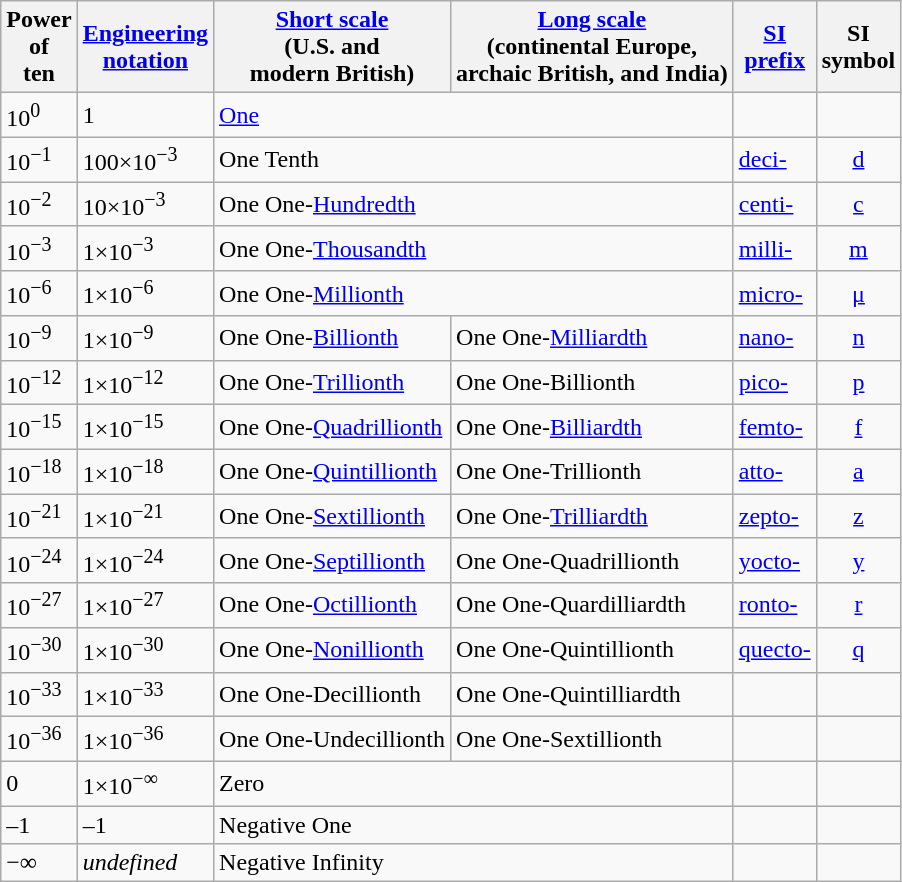<table class="wikitable sortable">
<tr>
<th>Power<br>of<br>ten</th>
<th><a href='#'>Engineering<br>notation</a><br></th>
<th><a href='#'>Short scale</a><br>(U.S. and<br>modern British)</th>
<th><a href='#'>Long scale</a><br>(continental Europe,<br> archaic British, and India)</th>
<th><a href='#'>SI<br>prefix</a></th>
<th>SI<br>symbol</th>
</tr>
<tr>
<td>10<sup>0</sup></td>
<td>1</td>
<td colspan=2><a href='#'>One</a></td>
<td></td>
<td></td>
</tr>
<tr>
<td>10<sup>−1</sup></td>
<td>100×10<sup>−3</sup></td>
<td colspan=2>One Tenth</td>
<td><a href='#'>deci-</a></td>
<td style="text-align:center"><a href='#'>d</a></td>
</tr>
<tr>
<td>10<sup>−2</sup></td>
<td>10×10<sup>−3</sup></td>
<td colspan=2>One One-<a href='#'>Hundredth</a></td>
<td><a href='#'>centi-</a></td>
<td style="text-align:center"><a href='#'>c</a></td>
</tr>
<tr>
<td>10<sup>−3</sup></td>
<td>1×10<sup>−3</sup></td>
<td colspan=2>One One-<a href='#'>Thousandth</a></td>
<td><a href='#'>milli-</a></td>
<td style="text-align:center"><a href='#'>m</a></td>
</tr>
<tr>
<td>10<sup>−6</sup></td>
<td>1×10<sup>−6</sup></td>
<td colspan=2>One One-<a href='#'>Millionth</a></td>
<td><a href='#'>micro-</a></td>
<td style="text-align:center"><a href='#'>μ</a></td>
</tr>
<tr>
<td>10<sup>−9</sup></td>
<td>1×10<sup>−9</sup></td>
<td>One One-<a href='#'>Billionth</a></td>
<td>One One-<a href='#'>Milliardth</a></td>
<td><a href='#'>nano-</a></td>
<td style="text-align:center"><a href='#'>n</a></td>
</tr>
<tr>
<td>10<sup>−12</sup></td>
<td>1×10<sup>−12</sup></td>
<td>One One-<a href='#'>Trillionth</a></td>
<td>One One-Billionth</td>
<td><a href='#'>pico-</a></td>
<td style="text-align:center"><a href='#'>p</a></td>
</tr>
<tr>
<td>10<sup>−15</sup></td>
<td>1×10<sup>−15</sup></td>
<td>One One-<a href='#'>Quadrillionth</a></td>
<td>One One-<a href='#'>Billiardth</a></td>
<td><a href='#'>femto-</a></td>
<td style="text-align:center"><a href='#'>f</a></td>
</tr>
<tr>
<td>10<sup>−18</sup></td>
<td>1×10<sup>−18</sup></td>
<td>One One-<a href='#'>Quintillionth</a></td>
<td>One One-Trillionth</td>
<td><a href='#'>atto-</a></td>
<td style="text-align:center"><a href='#'>a</a></td>
</tr>
<tr>
<td>10<sup>−21</sup></td>
<td>1×10<sup>−21</sup></td>
<td>One One-<a href='#'>Sextillionth</a></td>
<td>One One-<a href='#'>Trilliardth</a></td>
<td><a href='#'>zepto-</a></td>
<td style="text-align:center"><a href='#'>z</a></td>
</tr>
<tr>
<td>10<sup>−24</sup></td>
<td>1×10<sup>−24</sup></td>
<td>One One-<a href='#'>Septillionth</a></td>
<td>One One-Quadrillionth</td>
<td><a href='#'>yocto-</a></td>
<td style="text-align:center"><a href='#'>y</a></td>
</tr>
<tr>
<td>10<sup>−27</sup></td>
<td>1×10<sup>−27</sup></td>
<td>One One-<a href='#'>Octillionth</a></td>
<td>One One-Quardilliardth</td>
<td><a href='#'>ronto-</a></td>
<td style="text-align:center"><a href='#'>r</a></td>
</tr>
<tr>
<td>10<sup>−30</sup></td>
<td>1×10<sup>−30</sup></td>
<td>One One-<a href='#'>Nonillionth</a></td>
<td>One One-Quintillionth</td>
<td><a href='#'>quecto-</a></td>
<td style="text-align:center"><a href='#'>q</a></td>
</tr>
<tr>
<td>10<sup>−33</sup></td>
<td>1×10<sup>−33</sup></td>
<td>One One-Decillionth</td>
<td>One One-Quintilliardth</td>
<td></td>
<td></td>
</tr>
<tr>
<td>10<sup>−36</sup></td>
<td>1×10<sup>−36</sup></td>
<td>One One-Undecillionth</td>
<td>One One-Sextillionth</td>
<td></td>
<td></td>
</tr>
<tr>
<td>0</td>
<td>1×10<sup>−∞</sup></td>
<td colspan=2>Zero</td>
<td></td>
<td></td>
</tr>
<tr>
<td>–1</td>
<td>–1</td>
<td colspan=2>Negative One</td>
<td></td>
<td></td>
</tr>
<tr>
<td>−∞</td>
<td><em>undefined</em></td>
<td colspan=2>Negative Infinity</td>
<td></td>
<td></td>
</tr>
</table>
